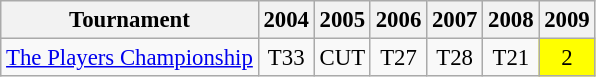<table class="wikitable" style="font-size:95%;text-align:center;">
<tr>
<th>Tournament</th>
<th>2004</th>
<th>2005</th>
<th>2006</th>
<th>2007</th>
<th>2008</th>
<th>2009</th>
</tr>
<tr>
<td align=left><a href='#'>The Players Championship</a></td>
<td>T33</td>
<td>CUT</td>
<td>T27</td>
<td>T28</td>
<td>T21</td>
<td style="background:yellow;">2</td>
</tr>
</table>
